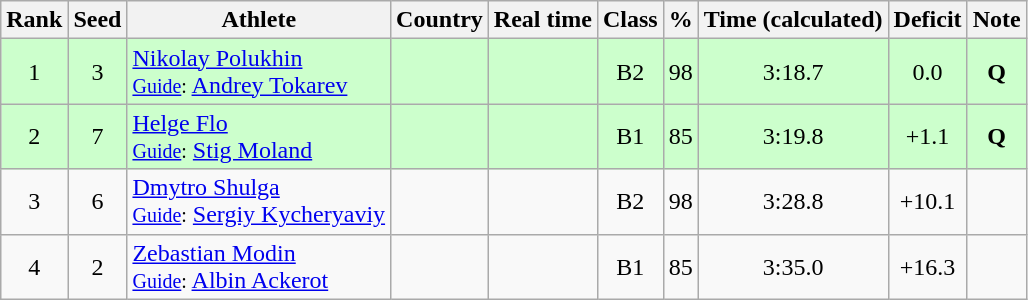<table class="wikitable sortable" style="text-align:center">
<tr>
<th>Rank</th>
<th>Seed</th>
<th>Athlete</th>
<th>Country</th>
<th>Real time</th>
<th>Class</th>
<th>%</th>
<th>Time (calculated)</th>
<th>Deficit</th>
<th>Note</th>
</tr>
<tr bgcolor=ccffcc>
<td>1</td>
<td>3</td>
<td align=left><a href='#'>Nikolay Polukhin</a><br><small><a href='#'>Guide</a>:</small> <a href='#'>Andrey Tokarev</a></td>
<td align=left></td>
<td></td>
<td>B2</td>
<td>98</td>
<td>3:18.7</td>
<td>0.0</td>
<td><strong>Q</strong></td>
</tr>
<tr bgcolor=ccffcc>
<td>2</td>
<td>7</td>
<td align=left><a href='#'>Helge Flo</a><br><small><a href='#'>Guide</a>:</small> <a href='#'>Stig Moland</a></td>
<td align=left></td>
<td></td>
<td>B1</td>
<td>85</td>
<td>3:19.8</td>
<td>+1.1</td>
<td><strong>Q</strong></td>
</tr>
<tr>
<td>3</td>
<td>6</td>
<td align=left><a href='#'>Dmytro Shulga</a><br><small><a href='#'>Guide</a>:</small> <a href='#'>Sergiy Kycheryaviy</a></td>
<td align=left></td>
<td></td>
<td>B2</td>
<td>98</td>
<td>3:28.8</td>
<td>+10.1</td>
<td></td>
</tr>
<tr>
<td>4</td>
<td>2</td>
<td align=left><a href='#'>Zebastian Modin</a><br><small><a href='#'>Guide</a>:</small> <a href='#'>Albin Ackerot</a></td>
<td align=left></td>
<td></td>
<td>B1</td>
<td>85</td>
<td>3:35.0</td>
<td>+16.3</td>
<td></td>
</tr>
</table>
